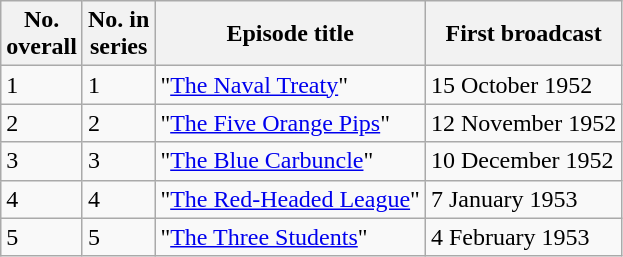<table class="wikitable">
<tr>
<th>No.<br>overall</th>
<th>No. in<br>series</th>
<th>Episode title</th>
<th>First broadcast</th>
</tr>
<tr>
<td>1</td>
<td>1</td>
<td>"<a href='#'>The Naval Treaty</a>"</td>
<td>15 October 1952</td>
</tr>
<tr>
<td>2</td>
<td>2</td>
<td>"<a href='#'>The Five Orange Pips</a>"</td>
<td>12 November 1952</td>
</tr>
<tr>
<td>3</td>
<td>3</td>
<td>"<a href='#'>The Blue Carbuncle</a>"</td>
<td>10 December 1952</td>
</tr>
<tr>
<td>4</td>
<td>4</td>
<td>"<a href='#'>The Red-Headed League</a>"</td>
<td>7 January 1953</td>
</tr>
<tr>
<td>5</td>
<td>5</td>
<td>"<a href='#'>The Three Students</a>"</td>
<td>4 February 1953</td>
</tr>
</table>
